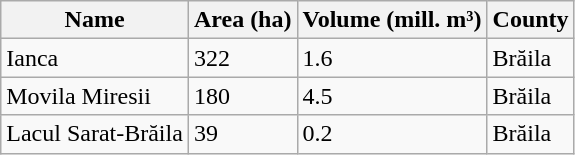<table class="wikitable sortable">
<tr>
<th>Name</th>
<th>Area (ha)</th>
<th>Volume (mill. m³)</th>
<th>County</th>
</tr>
<tr>
<td>Ianca</td>
<td>322</td>
<td>1.6</td>
<td>Brăila</td>
</tr>
<tr>
<td>Movila Miresii</td>
<td>180</td>
<td>4.5</td>
<td>Brăila</td>
</tr>
<tr>
<td>Lacul Sarat-Brăila</td>
<td>39</td>
<td>0.2</td>
<td>Brăila</td>
</tr>
</table>
